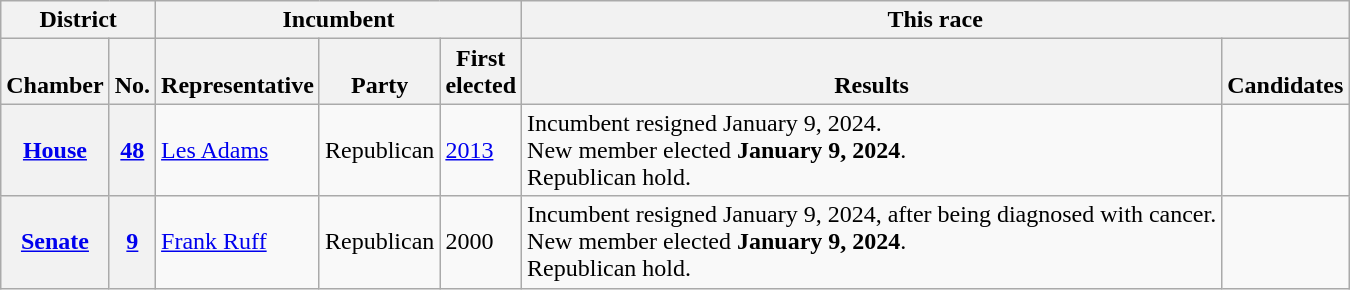<table class="wikitable sortable">
<tr valign=bottom>
<th colspan="2">District</th>
<th colspan="3">Incumbent</th>
<th colspan="2">This race</th>
</tr>
<tr valign=bottom>
<th>Chamber</th>
<th>No.</th>
<th>Representative</th>
<th>Party</th>
<th>First<br>elected</th>
<th>Results</th>
<th>Candidates</th>
</tr>
<tr>
<th><a href='#'>House</a></th>
<th><a href='#'>48</a></th>
<td><a href='#'>Les Adams</a> <br></td>
<td>Republican</td>
<td><a href='#'>2013</a></td>
<td>Incumbent resigned January 9, 2024.<br>New member elected <strong>January 9, 2024</strong>.<br>Republican hold.</td>
<td nowrap></td>
</tr>
<tr>
<th><a href='#'>Senate</a></th>
<th><a href='#'>9</a></th>
<td><a href='#'>Frank Ruff</a> <br></td>
<td>Republican</td>
<td>2000<br></td>
<td>Incumbent resigned January 9, 2024, after being diagnosed with cancer.<br>New member elected <strong>January 9, 2024</strong>.<br>Republican hold.</td>
<td nowrap></td>
</tr>
</table>
